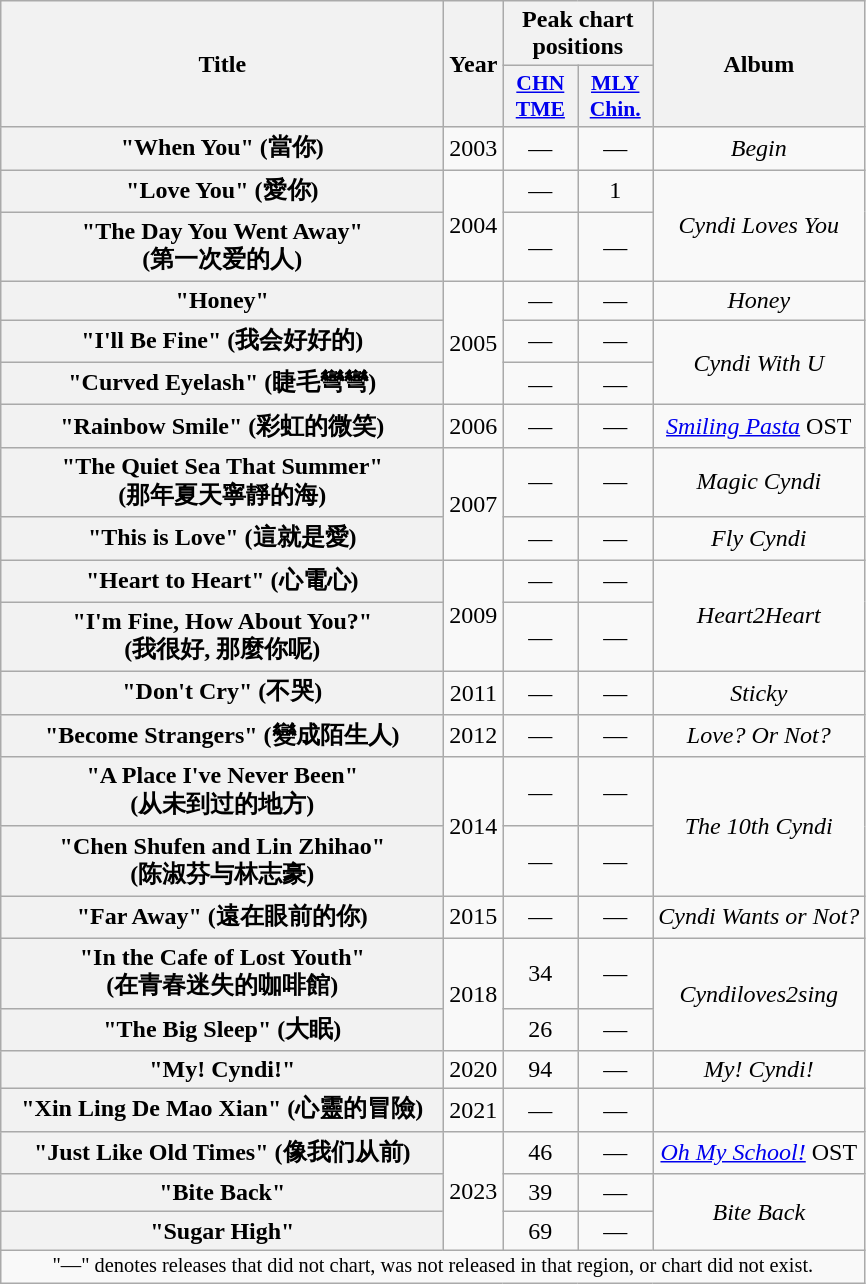<table class="wikitable plainrowheaders" style="text-align:center;">
<tr>
<th rowspan="2" scope="col" style="width:18em;">Title</th>
<th rowspan="2" scope="col">Year</th>
<th colspan="2">Peak chart positions</th>
<th rowspan="2" scope="col">Album</th>
</tr>
<tr>
<th scope="col" style="width:3em;font-size:90%;"><a href='#'>CHN TME</a><br></th>
<th scope="col" style="width:3em;font-size:90%;"><a href='#'>MLY Chin.</a><br></th>
</tr>
<tr>
<th scope="row">"When You" (當你)</th>
<td>2003</td>
<td>—</td>
<td>—</td>
<td><em>Begin</em></td>
</tr>
<tr>
<th scope="row">"Love You" (愛你)</th>
<td rowspan="2">2004</td>
<td>—</td>
<td>1</td>
<td rowspan="2"><em>Cyndi Loves You</em></td>
</tr>
<tr>
<th scope="row">"The Day You Went Away"<br>(第一次爱的人)</th>
<td>—</td>
<td>—</td>
</tr>
<tr>
<th scope="row">"Honey"</th>
<td rowspan="3">2005</td>
<td>—</td>
<td>—</td>
<td><em>Honey</em></td>
</tr>
<tr>
<th scope="row">"I'll Be Fine" (我会好好的)</th>
<td>—</td>
<td>—</td>
<td rowspan="2"><em>Cyndi With U</em></td>
</tr>
<tr>
<th scope="row">"Curved Eyelash" (睫毛彎彎)</th>
<td>—</td>
<td>—</td>
</tr>
<tr>
<th scope="row">"Rainbow Smile" (彩虹的微笑)</th>
<td>2006</td>
<td>—</td>
<td>—</td>
<td><em><a href='#'>Smiling Pasta</a></em> OST</td>
</tr>
<tr>
<th scope="row">"The Quiet Sea That Summer"<br>(那年夏天寧靜的海)</th>
<td rowspan="2">2007</td>
<td>—</td>
<td>—</td>
<td><em>Magic Cyndi</em></td>
</tr>
<tr>
<th scope="row">"This is Love" (這就是愛)</th>
<td>—</td>
<td>—</td>
<td><em>Fly Cyndi</em></td>
</tr>
<tr>
<th scope="row">"Heart to Heart" (心電心)</th>
<td rowspan="2">2009</td>
<td>—</td>
<td>—</td>
<td rowspan="2"><em>Heart2Heart</em></td>
</tr>
<tr>
<th scope="row">"I'm Fine, How About You?"<br>(我很好, 那麼你呢)</th>
<td>—</td>
<td>—</td>
</tr>
<tr>
<th scope="row">"Don't Cry" (不哭)</th>
<td>2011</td>
<td>—</td>
<td>—</td>
<td><em>Sticky</em></td>
</tr>
<tr>
<th scope="row">"Become Strangers" (變成陌生人)</th>
<td>2012</td>
<td>—</td>
<td>—</td>
<td><em>Love? Or Not?</em></td>
</tr>
<tr>
<th scope="row">"A Place I've Never Been"<br>(从未到过的地方)</th>
<td rowspan="2">2014</td>
<td>—</td>
<td>—</td>
<td rowspan="2"><em>The 10th Cyndi</em></td>
</tr>
<tr>
<th scope="row">"Chen Shufen and Lin Zhihao"<br>(陈淑芬与林志豪)</th>
<td>—</td>
<td>—</td>
</tr>
<tr>
<th scope="row">"Far Away" (遠在眼前的你)</th>
<td>2015</td>
<td>—</td>
<td>—</td>
<td><em>Cyndi Wants or Not?</em></td>
</tr>
<tr>
<th scope="row">"In the Cafe of Lost Youth"<br>(在青春迷失的咖啡館)</th>
<td rowspan="2">2018</td>
<td>34</td>
<td>—</td>
<td rowspan="2"><em>Cyndiloves2sing</em></td>
</tr>
<tr>
<th scope="row">"The Big Sleep" (大眠)</th>
<td>26</td>
<td>—</td>
</tr>
<tr>
<th scope="row">"My! Cyndi!"</th>
<td>2020</td>
<td>94</td>
<td>—</td>
<td><em>My! Cyndi!</em></td>
</tr>
<tr>
<th scope="row">"Xin Ling De Mao Xian" (心靈的冒險)</th>
<td>2021</td>
<td>—</td>
<td>—</td>
<td></td>
</tr>
<tr>
<th scope="row">"Just Like Old Times" (像我们从前)</th>
<td rowspan="3">2023</td>
<td>46</td>
<td>—</td>
<td><em><a href='#'>Oh My School!</a></em> OST</td>
</tr>
<tr>
<th scope="row">"Bite Back"</th>
<td>39</td>
<td>—</td>
<td rowspan="2"><em>Bite Back</em></td>
</tr>
<tr>
<th scope="row">"Sugar High"</th>
<td>69</td>
<td>—</td>
</tr>
<tr>
<td colspan="5" style="font-size:85%">"—" denotes releases that did not chart, was not released in that region, or chart did not exist.</td>
</tr>
</table>
